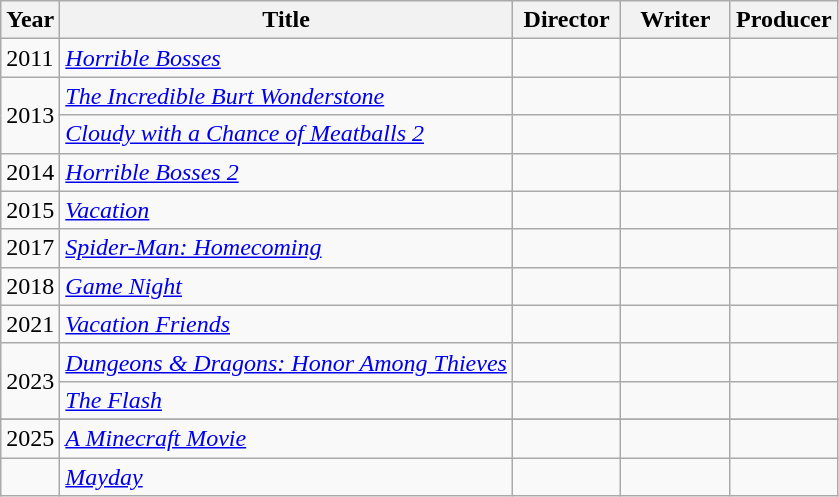<table class="wikitable">
<tr>
<th>Year</th>
<th>Title</th>
<th width=65>Director</th>
<th width=65>Writer</th>
<th width=65>Producer</th>
</tr>
<tr>
<td>2011</td>
<td><em><a href='#'>Horrible Bosses</a></em></td>
<td></td>
<td></td>
<td></td>
</tr>
<tr>
<td rowspan="2">2013</td>
<td><em><a href='#'>The Incredible Burt Wonderstone</a></em></td>
<td></td>
<td></td>
<td></td>
</tr>
<tr>
<td><em><a href='#'>Cloudy with a Chance of Meatballs 2</a></em></td>
<td></td>
<td></td>
<td></td>
</tr>
<tr>
<td>2014</td>
<td><em><a href='#'>Horrible Bosses 2</a></em></td>
<td></td>
<td></td>
<td></td>
</tr>
<tr>
<td>2015</td>
<td><em><a href='#'>Vacation</a></em></td>
<td></td>
<td></td>
<td></td>
</tr>
<tr>
<td>2017</td>
<td><em><a href='#'>Spider-Man: Homecoming</a></em></td>
<td></td>
<td></td>
<td></td>
</tr>
<tr>
<td>2018</td>
<td><em><a href='#'>Game Night</a></em></td>
<td></td>
<td></td>
<td></td>
</tr>
<tr>
<td>2021</td>
<td><em><a href='#'>Vacation Friends</a></em></td>
<td></td>
<td></td>
<td></td>
</tr>
<tr>
<td rowspan="2">2023</td>
<td><em><a href='#'>Dungeons & Dragons: Honor Among Thieves</a></em></td>
<td></td>
<td></td>
<td></td>
</tr>
<tr>
<td><em><a href='#'>The Flash</a></em></td>
<td></td>
<td></td>
<td></td>
</tr>
<tr>
</tr>
<tr>
<td>2025</td>
<td><em><a href='#'>A Minecraft Movie</a></em></td>
<td></td>
<td></td>
<td></td>
</tr>
<tr>
<td></td>
<td><em><a href='#'>Mayday</a></em></td>
<td></td>
<td></td>
<td></td>
</tr>
</table>
